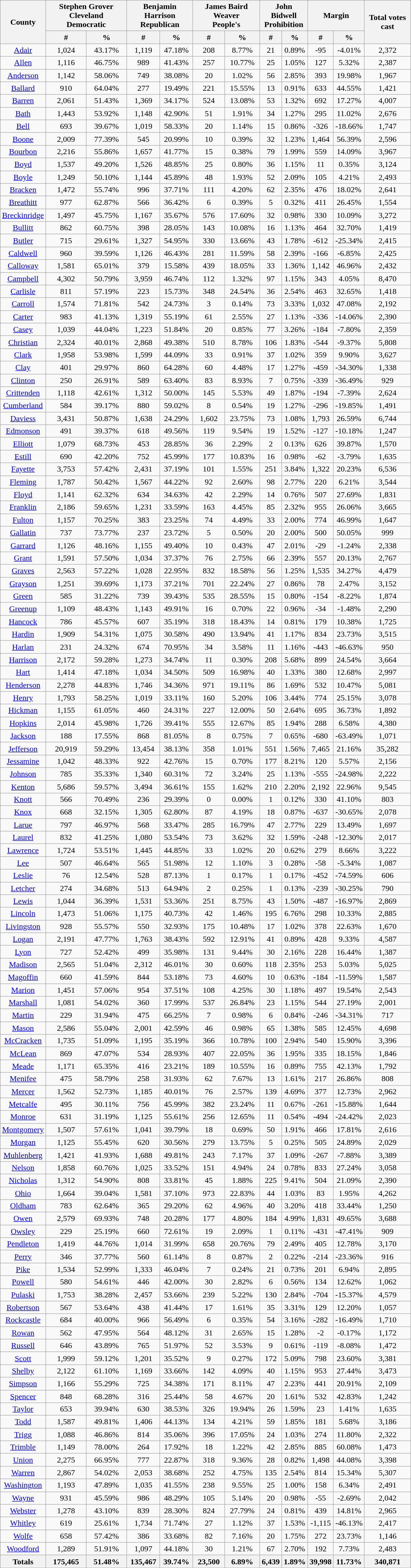<table width="65%" class="wikitable sortable" style="text-align:center">
<tr>
<th style="text-align:center;" rowspan="2">County</th>
<th style="text-align:center;" colspan="2">Stephen Grover Cleveland<br>Democratic</th>
<th style="text-align:center;" colspan="2">Benjamin Harrison<br>Republican</th>
<th style="text-align:center;" colspan="2">James Baird Weaver<br>People's</th>
<th style="text-align:center;" colspan="2">John Bidwell<br>Prohibition</th>
<th style="text-align:center;" colspan="2">Margin</th>
<th style="text-align:center;" rowspan="2">Total votes cast</th>
</tr>
<tr>
<th style="text-align:center;" data-sort-type="number">#</th>
<th style="text-align:center;" data-sort-type="number">%</th>
<th style="text-align:center;" data-sort-type="number">#</th>
<th style="text-align:center;" data-sort-type="number">%</th>
<th style="text-align:center;" data-sort-type="number">#</th>
<th style="text-align:center;" data-sort-type="number">%</th>
<th style="text-align:center;" data-sort-type="number">#</th>
<th style="text-align:center;" data-sort-type="number">%</th>
<th style="text-align:center;" data-sort-type="number">#</th>
<th style="text-align:center;" data-sort-type="number">%</th>
</tr>
<tr style="text-align:center;">
<td><a href='#'>Adair</a></td>
<td>1,024</td>
<td>43.17%</td>
<td>1,119</td>
<td>47.18%</td>
<td>208</td>
<td>8.77%</td>
<td>21</td>
<td>0.89%</td>
<td>-95</td>
<td>-4.01%</td>
<td>2,372</td>
</tr>
<tr style="text-align:center;">
<td><a href='#'>Allen</a></td>
<td>1,116</td>
<td>46.75%</td>
<td>989</td>
<td>41.43%</td>
<td>257</td>
<td>10.77%</td>
<td>25</td>
<td>1.05%</td>
<td>127</td>
<td>5.32%</td>
<td>2,387</td>
</tr>
<tr style="text-align:center;">
<td><a href='#'>Anderson</a></td>
<td>1,142</td>
<td>58.06%</td>
<td>749</td>
<td>38.08%</td>
<td>20</td>
<td>1.02%</td>
<td>56</td>
<td>2.85%</td>
<td>393</td>
<td>19.98%</td>
<td>1,967</td>
</tr>
<tr style="text-align:center;">
<td><a href='#'>Ballard</a></td>
<td>910</td>
<td>64.04%</td>
<td>277</td>
<td>19.49%</td>
<td>221</td>
<td>15.55%</td>
<td>13</td>
<td>0.91%</td>
<td>633</td>
<td>44.55%</td>
<td>1,421</td>
</tr>
<tr style="text-align:center;">
<td><a href='#'>Barren</a></td>
<td>2,061</td>
<td>51.43%</td>
<td>1,369</td>
<td>34.17%</td>
<td>524</td>
<td>13.08%</td>
<td>53</td>
<td>1.32%</td>
<td>692</td>
<td>17.27%</td>
<td>4,007</td>
</tr>
<tr style="text-align:center;">
<td><a href='#'>Bath</a></td>
<td>1,443</td>
<td>53.92%</td>
<td>1,148</td>
<td>42.90%</td>
<td>51</td>
<td>1.91%</td>
<td>34</td>
<td>1.27%</td>
<td>295</td>
<td>11.02%</td>
<td>2,676</td>
</tr>
<tr style="text-align:center;">
<td><a href='#'>Bell</a></td>
<td>693</td>
<td>39.67%</td>
<td>1,019</td>
<td>58.33%</td>
<td>20</td>
<td>1.14%</td>
<td>15</td>
<td>0.86%</td>
<td>-326</td>
<td>-18.66%</td>
<td>1,747</td>
</tr>
<tr style="text-align:center;">
<td><a href='#'>Boone</a></td>
<td>2,009</td>
<td>77.39%</td>
<td>545</td>
<td>20.99%</td>
<td>10</td>
<td>0.39%</td>
<td>32</td>
<td>1.23%</td>
<td>1,464</td>
<td>56.39%</td>
<td>2,596</td>
</tr>
<tr style="text-align:center;">
<td><a href='#'>Bourbon</a></td>
<td>2,216</td>
<td>55.86%</td>
<td>1,657</td>
<td>41.77%</td>
<td>15</td>
<td>0.38%</td>
<td>79</td>
<td>1.99%</td>
<td>559</td>
<td>14.09%</td>
<td>3,967</td>
</tr>
<tr style="text-align:center;">
<td><a href='#'>Boyd</a></td>
<td>1,537</td>
<td>49.20%</td>
<td>1,526</td>
<td>48.85%</td>
<td>25</td>
<td>0.80%</td>
<td>36</td>
<td>1.15%</td>
<td>11</td>
<td>0.35%</td>
<td>3,124</td>
</tr>
<tr style="text-align:center;">
<td><a href='#'>Boyle</a></td>
<td>1,249</td>
<td>50.10%</td>
<td>1,144</td>
<td>45.89%</td>
<td>48</td>
<td>1.93%</td>
<td>52</td>
<td>2.09%</td>
<td>105</td>
<td>4.21%</td>
<td>2,493</td>
</tr>
<tr style="text-align:center;">
<td><a href='#'>Bracken</a></td>
<td>1,472</td>
<td>55.74%</td>
<td>996</td>
<td>37.71%</td>
<td>111</td>
<td>4.20%</td>
<td>62</td>
<td>2.35%</td>
<td>476</td>
<td>18.02%</td>
<td>2,641</td>
</tr>
<tr style="text-align:center;">
<td><a href='#'>Breathitt</a></td>
<td>977</td>
<td>62.87%</td>
<td>566</td>
<td>36.42%</td>
<td>6</td>
<td>0.39%</td>
<td>5</td>
<td>0.32%</td>
<td>411</td>
<td>26.45%</td>
<td>1,554</td>
</tr>
<tr style="text-align:center;">
<td><a href='#'>Breckinridge</a></td>
<td>1,497</td>
<td>45.75%</td>
<td>1,167</td>
<td>35.67%</td>
<td>576</td>
<td>17.60%</td>
<td>32</td>
<td>0.98%</td>
<td>330</td>
<td>10.09%</td>
<td>3,272</td>
</tr>
<tr style="text-align:center;">
<td><a href='#'>Bullitt</a></td>
<td>862</td>
<td>60.75%</td>
<td>398</td>
<td>28.05%</td>
<td>143</td>
<td>10.08%</td>
<td>16</td>
<td>1.13%</td>
<td>464</td>
<td>32.70%</td>
<td>1,419</td>
</tr>
<tr style="text-align:center;">
<td><a href='#'>Butler</a></td>
<td>715</td>
<td>29.61%</td>
<td>1,327</td>
<td>54.95%</td>
<td>330</td>
<td>13.66%</td>
<td>43</td>
<td>1.78%</td>
<td>-612</td>
<td>-25.34%</td>
<td>2,415</td>
</tr>
<tr style="text-align:center;">
<td><a href='#'>Caldwell</a></td>
<td>960</td>
<td>39.59%</td>
<td>1,126</td>
<td>46.43%</td>
<td>281</td>
<td>11.59%</td>
<td>58</td>
<td>2.39%</td>
<td>-166</td>
<td>-6.85%</td>
<td>2,425</td>
</tr>
<tr style="text-align:center;">
<td><a href='#'>Calloway</a></td>
<td>1,581</td>
<td>65.01%</td>
<td>379</td>
<td>15.58%</td>
<td>439</td>
<td>18.05%</td>
<td>33</td>
<td>1.36%</td>
<td>1,142</td>
<td>46.96%</td>
<td>2,432</td>
</tr>
<tr style="text-align:center;">
<td><a href='#'>Campbell</a></td>
<td>4,302</td>
<td>50.79%</td>
<td>3,959</td>
<td>46.74%</td>
<td>112</td>
<td>1.32%</td>
<td>97</td>
<td>1.15%</td>
<td>343</td>
<td>4.05%</td>
<td>8,470</td>
</tr>
<tr style="text-align:center;">
<td><a href='#'>Carlisle</a></td>
<td>811</td>
<td>57.19%</td>
<td>223</td>
<td>15.73%</td>
<td>348</td>
<td>24.54%</td>
<td>36</td>
<td>2.54%</td>
<td>463</td>
<td>32.65%</td>
<td>1,418</td>
</tr>
<tr style="text-align:center;">
<td><a href='#'>Carroll</a></td>
<td>1,574</td>
<td>71.81%</td>
<td>542</td>
<td>24.73%</td>
<td>3</td>
<td>0.14%</td>
<td>73</td>
<td>3.33%</td>
<td>1,032</td>
<td>47.08%</td>
<td>2,192</td>
</tr>
<tr style="text-align:center;">
<td><a href='#'>Carter</a></td>
<td>983</td>
<td>41.13%</td>
<td>1,319</td>
<td>55.19%</td>
<td>61</td>
<td>2.55%</td>
<td>27</td>
<td>1.13%</td>
<td>-336</td>
<td>-14.06%</td>
<td>2,390</td>
</tr>
<tr style="text-align:center;">
<td><a href='#'>Casey</a></td>
<td>1,039</td>
<td>44.04%</td>
<td>1,223</td>
<td>51.84%</td>
<td>20</td>
<td>0.85%</td>
<td>77</td>
<td>3.26%</td>
<td>-184</td>
<td>-7.80%</td>
<td>2,359</td>
</tr>
<tr style="text-align:center;">
<td><a href='#'>Christian</a></td>
<td>2,324</td>
<td>40.01%</td>
<td>2,868</td>
<td>49.38%</td>
<td>510</td>
<td>8.78%</td>
<td>106</td>
<td>1.83%</td>
<td>-544</td>
<td>-9.37%</td>
<td>5,808</td>
</tr>
<tr style="text-align:center;">
<td><a href='#'>Clark</a></td>
<td>1,958</td>
<td>53.98%</td>
<td>1,599</td>
<td>44.09%</td>
<td>33</td>
<td>0.91%</td>
<td>37</td>
<td>1.02%</td>
<td>359</td>
<td>9.90%</td>
<td>3,627</td>
</tr>
<tr style="text-align:center;">
<td><a href='#'>Clay</a></td>
<td>401</td>
<td>29.97%</td>
<td>860</td>
<td>64.28%</td>
<td>60</td>
<td>4.48%</td>
<td>17</td>
<td>1.27%</td>
<td>-459</td>
<td>-34.30%</td>
<td>1,338</td>
</tr>
<tr style="text-align:center;">
<td><a href='#'>Clinton</a></td>
<td>250</td>
<td>26.91%</td>
<td>589</td>
<td>63.40%</td>
<td>83</td>
<td>8.93%</td>
<td>7</td>
<td>0.75%</td>
<td>-339</td>
<td>-36.49%</td>
<td>929</td>
</tr>
<tr style="text-align:center;">
<td><a href='#'>Crittenden</a></td>
<td>1,118</td>
<td>42.61%</td>
<td>1,312</td>
<td>50.00%</td>
<td>145</td>
<td>5.53%</td>
<td>49</td>
<td>1.87%</td>
<td>-194</td>
<td>-7.39%</td>
<td>2,624</td>
</tr>
<tr style="text-align:center;">
<td><a href='#'>Cumberland</a></td>
<td>584</td>
<td>39.17%</td>
<td>880</td>
<td>59.02%</td>
<td>8</td>
<td>0.54%</td>
<td>19</td>
<td>1.27%</td>
<td>-296</td>
<td>-19.85%</td>
<td>1,491</td>
</tr>
<tr style="text-align:center;">
<td><a href='#'>Daviess</a></td>
<td>3,431</td>
<td>50.87%</td>
<td>1,638</td>
<td>24.29%</td>
<td>1,602</td>
<td>23.75%</td>
<td>73</td>
<td>1.08%</td>
<td>1,793</td>
<td>26.59%</td>
<td>6,744</td>
</tr>
<tr style="text-align:center;">
<td><a href='#'>Edmonson</a></td>
<td>491</td>
<td>39.37%</td>
<td>618</td>
<td>49.56%</td>
<td>119</td>
<td>9.54%</td>
<td>19</td>
<td>1.52%</td>
<td>-127</td>
<td>-10.18%</td>
<td>1,247</td>
</tr>
<tr style="text-align:center;">
<td><a href='#'>Elliott</a></td>
<td>1,079</td>
<td>68.73%</td>
<td>453</td>
<td>28.85%</td>
<td>36</td>
<td>2.29%</td>
<td>2</td>
<td>0.13%</td>
<td>626</td>
<td>39.87%</td>
<td>1,570</td>
</tr>
<tr style="text-align:center;">
<td><a href='#'>Estill</a></td>
<td>690</td>
<td>42.20%</td>
<td>752</td>
<td>45.99%</td>
<td>177</td>
<td>10.83%</td>
<td>16</td>
<td>0.98%</td>
<td>-62</td>
<td>-3.79%</td>
<td>1,635</td>
</tr>
<tr style="text-align:center;">
<td><a href='#'>Fayette</a></td>
<td>3,753</td>
<td>57.42%</td>
<td>2,431</td>
<td>37.19%</td>
<td>101</td>
<td>1.55%</td>
<td>251</td>
<td>3.84%</td>
<td>1,322</td>
<td>20.23%</td>
<td>6,536</td>
</tr>
<tr style="text-align:center;">
<td><a href='#'>Fleming</a></td>
<td>1,787</td>
<td>50.42%</td>
<td>1,567</td>
<td>44.22%</td>
<td>92</td>
<td>2.60%</td>
<td>98</td>
<td>2.77%</td>
<td>220</td>
<td>6.21%</td>
<td>3,544</td>
</tr>
<tr style="text-align:center;">
<td><a href='#'>Floyd</a></td>
<td>1,141</td>
<td>62.32%</td>
<td>634</td>
<td>34.63%</td>
<td>42</td>
<td>2.29%</td>
<td>14</td>
<td>0.76%</td>
<td>507</td>
<td>27.69%</td>
<td>1,831</td>
</tr>
<tr style="text-align:center;">
<td><a href='#'>Franklin</a></td>
<td>2,186</td>
<td>59.65%</td>
<td>1,231</td>
<td>33.59%</td>
<td>163</td>
<td>4.45%</td>
<td>85</td>
<td>2.32%</td>
<td>955</td>
<td>26.06%</td>
<td>3,665</td>
</tr>
<tr style="text-align:center;">
<td><a href='#'>Fulton</a></td>
<td>1,157</td>
<td>70.25%</td>
<td>383</td>
<td>23.25%</td>
<td>74</td>
<td>4.49%</td>
<td>33</td>
<td>2.00%</td>
<td>774</td>
<td>46.99%</td>
<td>1,647</td>
</tr>
<tr style="text-align:center;">
<td><a href='#'>Gallatin</a></td>
<td>737</td>
<td>73.77%</td>
<td>237</td>
<td>23.72%</td>
<td>5</td>
<td>0.50%</td>
<td>20</td>
<td>2.00%</td>
<td>500</td>
<td>50.05%</td>
<td>999</td>
</tr>
<tr style="text-align:center;">
<td><a href='#'>Garrard</a></td>
<td>1,126</td>
<td>48.16%</td>
<td>1,155</td>
<td>49.40%</td>
<td>10</td>
<td>0.43%</td>
<td>47</td>
<td>2.01%</td>
<td>-29</td>
<td>-1.24%</td>
<td>2,338</td>
</tr>
<tr style="text-align:center;">
<td><a href='#'>Grant</a></td>
<td>1,591</td>
<td>57.50%</td>
<td>1,034</td>
<td>37.37%</td>
<td>76</td>
<td>2.75%</td>
<td>66</td>
<td>2.39%</td>
<td>557</td>
<td>20.13%</td>
<td>2,767</td>
</tr>
<tr style="text-align:center;">
<td><a href='#'>Graves</a></td>
<td>2,563</td>
<td>57.22%</td>
<td>1,028</td>
<td>22.95%</td>
<td>832</td>
<td>18.58%</td>
<td>56</td>
<td>1.25%</td>
<td>1,535</td>
<td>34.27%</td>
<td>4,479</td>
</tr>
<tr style="text-align:center;">
<td><a href='#'>Grayson</a></td>
<td>1,251</td>
<td>39.69%</td>
<td>1,173</td>
<td>37.21%</td>
<td>701</td>
<td>22.24%</td>
<td>27</td>
<td>0.86%</td>
<td>78</td>
<td>2.47%</td>
<td>3,152</td>
</tr>
<tr style="text-align:center;">
<td><a href='#'>Green</a></td>
<td>585</td>
<td>31.22%</td>
<td>739</td>
<td>39.43%</td>
<td>535</td>
<td>28.55%</td>
<td>15</td>
<td>0.80%</td>
<td>-154</td>
<td>-8.22%</td>
<td>1,874</td>
</tr>
<tr style="text-align:center;">
<td><a href='#'>Greenup</a></td>
<td>1,109</td>
<td>48.43%</td>
<td>1,143</td>
<td>49.91%</td>
<td>16</td>
<td>0.70%</td>
<td>22</td>
<td>0.96%</td>
<td>-34</td>
<td>-1.48%</td>
<td>2,290</td>
</tr>
<tr style="text-align:center;">
<td><a href='#'>Hancock</a></td>
<td>786</td>
<td>45.57%</td>
<td>607</td>
<td>35.19%</td>
<td>318</td>
<td>18.43%</td>
<td>14</td>
<td>0.81%</td>
<td>179</td>
<td>10.38%</td>
<td>1,725</td>
</tr>
<tr style="text-align:center;">
<td><a href='#'>Hardin</a></td>
<td>1,909</td>
<td>54.31%</td>
<td>1,075</td>
<td>30.58%</td>
<td>490</td>
<td>13.94%</td>
<td>41</td>
<td>1.17%</td>
<td>834</td>
<td>23.73%</td>
<td>3,515</td>
</tr>
<tr style="text-align:center;">
<td><a href='#'>Harlan</a></td>
<td>231</td>
<td>24.32%</td>
<td>674</td>
<td>70.95%</td>
<td>34</td>
<td>3.58%</td>
<td>11</td>
<td>1.16%</td>
<td>-443</td>
<td>-46.63%</td>
<td>950</td>
</tr>
<tr style="text-align:center;">
<td><a href='#'>Harrison</a></td>
<td>2,172</td>
<td>59.28%</td>
<td>1,273</td>
<td>34.74%</td>
<td>11</td>
<td>0.30%</td>
<td>208</td>
<td>5.68%</td>
<td>899</td>
<td>24.54%</td>
<td>3,664</td>
</tr>
<tr style="text-align:center;">
<td><a href='#'>Hart</a></td>
<td>1,414</td>
<td>47.18%</td>
<td>1,034</td>
<td>34.50%</td>
<td>509</td>
<td>16.98%</td>
<td>40</td>
<td>1.33%</td>
<td>380</td>
<td>12.68%</td>
<td>2,997</td>
</tr>
<tr style="text-align:center;">
<td><a href='#'>Henderson</a></td>
<td>2,278</td>
<td>44.83%</td>
<td>1,746</td>
<td>34.36%</td>
<td>971</td>
<td>19.11%</td>
<td>86</td>
<td>1.69%</td>
<td>532</td>
<td>10.47%</td>
<td>5,081</td>
</tr>
<tr style="text-align:center;">
<td><a href='#'>Henry</a></td>
<td>1,793</td>
<td>58.25%</td>
<td>1,019</td>
<td>33.11%</td>
<td>160</td>
<td>5.20%</td>
<td>106</td>
<td>3.44%</td>
<td>774</td>
<td>25.15%</td>
<td>3,078</td>
</tr>
<tr style="text-align:center;">
<td><a href='#'>Hickman</a></td>
<td>1,155</td>
<td>61.05%</td>
<td>460</td>
<td>24.31%</td>
<td>227</td>
<td>12.00%</td>
<td>50</td>
<td>2.64%</td>
<td>695</td>
<td>36.73%</td>
<td>1,892</td>
</tr>
<tr style="text-align:center;">
<td><a href='#'>Hopkins</a></td>
<td>2,014</td>
<td>45.98%</td>
<td>1,726</td>
<td>39.41%</td>
<td>555</td>
<td>12.67%</td>
<td>85</td>
<td>1.94%</td>
<td>288</td>
<td>6.58%</td>
<td>4,380</td>
</tr>
<tr style="text-align:center;">
<td><a href='#'>Jackson</a></td>
<td>188</td>
<td>17.55%</td>
<td>868</td>
<td>81.05%</td>
<td>8</td>
<td>0.75%</td>
<td>7</td>
<td>0.65%</td>
<td>-680</td>
<td>-63.49%</td>
<td>1,071</td>
</tr>
<tr style="text-align:center;">
<td><a href='#'>Jefferson</a></td>
<td>20,919</td>
<td>59.29%</td>
<td>13,454</td>
<td>38.13%</td>
<td>358</td>
<td>1.01%</td>
<td>551</td>
<td>1.56%</td>
<td>7,465</td>
<td>21.16%</td>
<td>35,282</td>
</tr>
<tr style="text-align:center;">
<td><a href='#'>Jessamine</a></td>
<td>1,042</td>
<td>48.33%</td>
<td>922</td>
<td>42.76%</td>
<td>15</td>
<td>0.70%</td>
<td>177</td>
<td>8.21%</td>
<td>120</td>
<td>5.57%</td>
<td>2,156</td>
</tr>
<tr style="text-align:center;">
<td><a href='#'>Johnson</a></td>
<td>785</td>
<td>35.33%</td>
<td>1,340</td>
<td>60.31%</td>
<td>72</td>
<td>3.24%</td>
<td>25</td>
<td>1.13%</td>
<td>-555</td>
<td>-24.98%</td>
<td>2,222</td>
</tr>
<tr style="text-align:center;">
<td><a href='#'>Kenton</a></td>
<td>5,686</td>
<td>59.57%</td>
<td>3,494</td>
<td>36.61%</td>
<td>155</td>
<td>1.62%</td>
<td>210</td>
<td>2.20%</td>
<td>2,192</td>
<td>22.96%</td>
<td>9,545</td>
</tr>
<tr style="text-align:center;">
<td><a href='#'>Knott</a></td>
<td>566</td>
<td>70.49%</td>
<td>236</td>
<td>29.39%</td>
<td>0</td>
<td>0.00%</td>
<td>1</td>
<td>0.12%</td>
<td>330</td>
<td>41.10%</td>
<td>803</td>
</tr>
<tr style="text-align:center;">
<td><a href='#'>Knox</a></td>
<td>668</td>
<td>32.15%</td>
<td>1,305</td>
<td>62.80%</td>
<td>87</td>
<td>4.19%</td>
<td>18</td>
<td>0.87%</td>
<td>-637</td>
<td>-30.65%</td>
<td>2,078</td>
</tr>
<tr style="text-align:center;">
<td><a href='#'>Larue</a></td>
<td>797</td>
<td>46.97%</td>
<td>568</td>
<td>33.47%</td>
<td>285</td>
<td>16.79%</td>
<td>47</td>
<td>2.77%</td>
<td>229</td>
<td>13.49%</td>
<td>1,697</td>
</tr>
<tr style="text-align:center;">
<td><a href='#'>Laurel</a></td>
<td>832</td>
<td>41.25%</td>
<td>1,080</td>
<td>53.54%</td>
<td>73</td>
<td>3.62%</td>
<td>32</td>
<td>1.59%</td>
<td>-248</td>
<td>-12.30%</td>
<td>2,017</td>
</tr>
<tr style="text-align:center;">
<td><a href='#'>Lawrence</a></td>
<td>1,724</td>
<td>53.51%</td>
<td>1,445</td>
<td>44.85%</td>
<td>33</td>
<td>1.02%</td>
<td>20</td>
<td>0.62%</td>
<td>279</td>
<td>8.66%</td>
<td>3,222</td>
</tr>
<tr style="text-align:center;">
<td><a href='#'>Lee</a></td>
<td>507</td>
<td>46.64%</td>
<td>565</td>
<td>51.98%</td>
<td>12</td>
<td>1.10%</td>
<td>3</td>
<td>0.28%</td>
<td>-58</td>
<td>-5.34%</td>
<td>1,087</td>
</tr>
<tr style="text-align:center;">
<td><a href='#'>Leslie</a></td>
<td>76</td>
<td>12.54%</td>
<td>528</td>
<td>87.13%</td>
<td>1</td>
<td>0.17%</td>
<td>1</td>
<td>0.17%</td>
<td>-452</td>
<td>-74.59%</td>
<td>606</td>
</tr>
<tr style="text-align:center;">
<td><a href='#'>Letcher</a></td>
<td>274</td>
<td>34.68%</td>
<td>513</td>
<td>64.94%</td>
<td>2</td>
<td>0.25%</td>
<td>1</td>
<td>0.13%</td>
<td>-239</td>
<td>-30.25%</td>
<td>790</td>
</tr>
<tr style="text-align:center;">
<td><a href='#'>Lewis</a></td>
<td>1,044</td>
<td>36.39%</td>
<td>1,531</td>
<td>53.36%</td>
<td>251</td>
<td>8.75%</td>
<td>43</td>
<td>1.50%</td>
<td>-487</td>
<td>-16.97%</td>
<td>2,869</td>
</tr>
<tr style="text-align:center;">
<td><a href='#'>Lincoln</a></td>
<td>1,473</td>
<td>51.06%</td>
<td>1,175</td>
<td>40.73%</td>
<td>42</td>
<td>1.46%</td>
<td>195</td>
<td>6.76%</td>
<td>298</td>
<td>10.33%</td>
<td>2,885</td>
</tr>
<tr style="text-align:center;">
<td><a href='#'>Livingston</a></td>
<td>928</td>
<td>55.57%</td>
<td>550</td>
<td>32.93%</td>
<td>175</td>
<td>10.48%</td>
<td>17</td>
<td>1.02%</td>
<td>378</td>
<td>22.63%</td>
<td>1,670</td>
</tr>
<tr style="text-align:center;">
<td><a href='#'>Logan</a></td>
<td>2,191</td>
<td>47.77%</td>
<td>1,763</td>
<td>38.43%</td>
<td>592</td>
<td>12.91%</td>
<td>41</td>
<td>0.89%</td>
<td>428</td>
<td>9.33%</td>
<td>4,587</td>
</tr>
<tr style="text-align:center;">
<td><a href='#'>Lyon</a></td>
<td>727</td>
<td>52.42%</td>
<td>499</td>
<td>35.98%</td>
<td>131</td>
<td>9.44%</td>
<td>30</td>
<td>2.16%</td>
<td>228</td>
<td>16.44%</td>
<td>1,387</td>
</tr>
<tr style="text-align:center;">
<td><a href='#'>Madison</a></td>
<td>2,565</td>
<td>51.04%</td>
<td>2,312</td>
<td>46.01%</td>
<td>30</td>
<td>0.60%</td>
<td>118</td>
<td>2.35%</td>
<td>253</td>
<td>5.03%</td>
<td>5,025</td>
</tr>
<tr style="text-align:center;">
<td><a href='#'>Magoffin</a></td>
<td>660</td>
<td>41.59%</td>
<td>844</td>
<td>53.18%</td>
<td>73</td>
<td>4.60%</td>
<td>10</td>
<td>0.63%</td>
<td>-184</td>
<td>-11.59%</td>
<td>1,587</td>
</tr>
<tr style="text-align:center;">
<td><a href='#'>Marion</a></td>
<td>1,451</td>
<td>57.06%</td>
<td>954</td>
<td>37.51%</td>
<td>108</td>
<td>4.25%</td>
<td>30</td>
<td>1.18%</td>
<td>497</td>
<td>19.54%</td>
<td>2,543</td>
</tr>
<tr style="text-align:center;">
<td><a href='#'>Marshall</a></td>
<td>1,081</td>
<td>54.02%</td>
<td>360</td>
<td>17.99%</td>
<td>537</td>
<td>26.84%</td>
<td>23</td>
<td>1.15%</td>
<td>544</td>
<td>27.19%</td>
<td>2,001</td>
</tr>
<tr style="text-align:center;">
<td><a href='#'>Martin</a></td>
<td>229</td>
<td>31.94%</td>
<td>475</td>
<td>66.25%</td>
<td>7</td>
<td>0.98%</td>
<td>6</td>
<td>0.84%</td>
<td>-246</td>
<td>-34.31%</td>
<td>717</td>
</tr>
<tr style="text-align:center;">
<td><a href='#'>Mason</a></td>
<td>2,586</td>
<td>55.04%</td>
<td>2,001</td>
<td>42.59%</td>
<td>46</td>
<td>0.98%</td>
<td>65</td>
<td>1.38%</td>
<td>585</td>
<td>12.45%</td>
<td>4,698</td>
</tr>
<tr style="text-align:center;">
<td><a href='#'>McCracken</a></td>
<td>1,735</td>
<td>51.09%</td>
<td>1,195</td>
<td>35.19%</td>
<td>366</td>
<td>10.78%</td>
<td>100</td>
<td>2.94%</td>
<td>540</td>
<td>15.90%</td>
<td>3,396</td>
</tr>
<tr style="text-align:center;">
<td><a href='#'>McLean</a></td>
<td>869</td>
<td>47.07%</td>
<td>534</td>
<td>28.93%</td>
<td>407</td>
<td>22.05%</td>
<td>36</td>
<td>1.95%</td>
<td>335</td>
<td>18.15%</td>
<td>1,846</td>
</tr>
<tr style="text-align:center;">
<td><a href='#'>Meade</a></td>
<td>1,171</td>
<td>65.35%</td>
<td>416</td>
<td>23.21%</td>
<td>189</td>
<td>10.55%</td>
<td>16</td>
<td>0.89%</td>
<td>755</td>
<td>42.13%</td>
<td>1,792</td>
</tr>
<tr style="text-align:center;">
<td><a href='#'>Menifee</a></td>
<td>475</td>
<td>58.79%</td>
<td>258</td>
<td>31.93%</td>
<td>62</td>
<td>7.67%</td>
<td>13</td>
<td>1.61%</td>
<td>217</td>
<td>26.86%</td>
<td>808</td>
</tr>
<tr style="text-align:center;">
<td><a href='#'>Mercer</a></td>
<td>1,562</td>
<td>52.73%</td>
<td>1,185</td>
<td>40.01%</td>
<td>76</td>
<td>2.57%</td>
<td>139</td>
<td>4.69%</td>
<td>377</td>
<td>12.73%</td>
<td>2,962</td>
</tr>
<tr style="text-align:center;">
<td><a href='#'>Metcalfe</a></td>
<td>495</td>
<td>30.11%</td>
<td>756</td>
<td>45.99%</td>
<td>382</td>
<td>23.24%</td>
<td>11</td>
<td>0.67%</td>
<td>-261</td>
<td>-15.88%</td>
<td>1,644</td>
</tr>
<tr style="text-align:center;">
<td><a href='#'>Monroe</a></td>
<td>631</td>
<td>31.19%</td>
<td>1,125</td>
<td>55.61%</td>
<td>256</td>
<td>12.65%</td>
<td>11</td>
<td>0.54%</td>
<td>-494</td>
<td>-24.42%</td>
<td>2,023</td>
</tr>
<tr style="text-align:center;">
<td><a href='#'>Montgomery</a></td>
<td>1,507</td>
<td>57.61%</td>
<td>1,041</td>
<td>39.79%</td>
<td>18</td>
<td>0.69%</td>
<td>50</td>
<td>1.91%</td>
<td>466</td>
<td>17.81%</td>
<td>2,616</td>
</tr>
<tr style="text-align:center;">
<td><a href='#'>Morgan</a></td>
<td>1,125</td>
<td>55.45%</td>
<td>620</td>
<td>30.56%</td>
<td>279</td>
<td>13.75%</td>
<td>5</td>
<td>0.25%</td>
<td>505</td>
<td>24.89%</td>
<td>2,029</td>
</tr>
<tr style="text-align:center;">
<td><a href='#'>Muhlenberg</a></td>
<td>1,421</td>
<td>41.93%</td>
<td>1,688</td>
<td>49.81%</td>
<td>243</td>
<td>7.17%</td>
<td>37</td>
<td>1.09%</td>
<td>-267</td>
<td>-7.88%</td>
<td>3,389</td>
</tr>
<tr style="text-align:center;">
<td><a href='#'>Nelson</a></td>
<td>1,858</td>
<td>60.76%</td>
<td>1,025</td>
<td>33.52%</td>
<td>151</td>
<td>4.94%</td>
<td>24</td>
<td>0.78%</td>
<td>833</td>
<td>27.24%</td>
<td>3,058</td>
</tr>
<tr style="text-align:center;">
<td><a href='#'>Nicholas</a></td>
<td>1,312</td>
<td>54.90%</td>
<td>808</td>
<td>33.81%</td>
<td>45</td>
<td>1.88%</td>
<td>225</td>
<td>9.41%</td>
<td>504</td>
<td>21.09%</td>
<td>2,390</td>
</tr>
<tr style="text-align:center;">
<td><a href='#'>Ohio</a></td>
<td>1,664</td>
<td>39.04%</td>
<td>1,581</td>
<td>37.10%</td>
<td>973</td>
<td>22.83%</td>
<td>44</td>
<td>1.03%</td>
<td>83</td>
<td>1.95%</td>
<td>4,262</td>
</tr>
<tr style="text-align:center;">
<td><a href='#'>Oldham</a></td>
<td>783</td>
<td>62.64%</td>
<td>365</td>
<td>29.20%</td>
<td>62</td>
<td>4.96%</td>
<td>40</td>
<td>3.20%</td>
<td>418</td>
<td>33.44%</td>
<td>1,250</td>
</tr>
<tr style="text-align:center;">
<td><a href='#'>Owen</a></td>
<td>2,579</td>
<td>69.93%</td>
<td>748</td>
<td>20.28%</td>
<td>177</td>
<td>4.80%</td>
<td>184</td>
<td>4.99%</td>
<td>1,831</td>
<td>49.65%</td>
<td>3,688</td>
</tr>
<tr style="text-align:center;">
<td><a href='#'>Owsley</a></td>
<td>229</td>
<td>25.19%</td>
<td>660</td>
<td>72.61%</td>
<td>19</td>
<td>2.09%</td>
<td>1</td>
<td>0.11%</td>
<td>-431</td>
<td>-47.41%</td>
<td>909</td>
</tr>
<tr style="text-align:center;">
<td><a href='#'>Pendleton</a></td>
<td>1,419</td>
<td>44.76%</td>
<td>1,014</td>
<td>31.99%</td>
<td>658</td>
<td>20.76%</td>
<td>79</td>
<td>2.49%</td>
<td>405</td>
<td>12.78%</td>
<td>3,170</td>
</tr>
<tr style="text-align:center;">
<td><a href='#'>Perry</a></td>
<td>346</td>
<td>37.77%</td>
<td>560</td>
<td>61.14%</td>
<td>8</td>
<td>0.87%</td>
<td>2</td>
<td>0.22%</td>
<td>-214</td>
<td>-23.36%</td>
<td>916</td>
</tr>
<tr style="text-align:center;">
<td><a href='#'>Pike</a></td>
<td>1,534</td>
<td>52.99%</td>
<td>1,333</td>
<td>46.04%</td>
<td>7</td>
<td>0.24%</td>
<td>21</td>
<td>0.73%</td>
<td>201</td>
<td>6.94%</td>
<td>2,895</td>
</tr>
<tr style="text-align:center;">
<td><a href='#'>Powell</a></td>
<td>580</td>
<td>54.61%</td>
<td>446</td>
<td>42.00%</td>
<td>30</td>
<td>2.82%</td>
<td>6</td>
<td>0.56%</td>
<td>134</td>
<td>12.62%</td>
<td>1,062</td>
</tr>
<tr style="text-align:center;">
<td><a href='#'>Pulaski</a></td>
<td>1,753</td>
<td>38.28%</td>
<td>2,457</td>
<td>53.66%</td>
<td>239</td>
<td>5.22%</td>
<td>130</td>
<td>2.84%</td>
<td>-704</td>
<td>-15.37%</td>
<td>4,579</td>
</tr>
<tr style="text-align:center;">
<td><a href='#'>Robertson</a></td>
<td>567</td>
<td>53.64%</td>
<td>438</td>
<td>41.44%</td>
<td>17</td>
<td>1.61%</td>
<td>35</td>
<td>3.31%</td>
<td>129</td>
<td>12.20%</td>
<td>1,057</td>
</tr>
<tr style="text-align:center;">
<td><a href='#'>Rockcastle</a></td>
<td>684</td>
<td>40.00%</td>
<td>966</td>
<td>56.49%</td>
<td>6</td>
<td>0.35%</td>
<td>54</td>
<td>3.16%</td>
<td>-282</td>
<td>-16.49%</td>
<td>1,710</td>
</tr>
<tr style="text-align:center;">
<td><a href='#'>Rowan</a></td>
<td>562</td>
<td>47.95%</td>
<td>564</td>
<td>48.12%</td>
<td>31</td>
<td>2.65%</td>
<td>15</td>
<td>1.28%</td>
<td>-2</td>
<td>-0.17%</td>
<td>1,172</td>
</tr>
<tr style="text-align:center;">
<td><a href='#'>Russell</a></td>
<td>646</td>
<td>43.89%</td>
<td>765</td>
<td>51.97%</td>
<td>52</td>
<td>3.53%</td>
<td>9</td>
<td>0.61%</td>
<td>-119</td>
<td>-8.08%</td>
<td>1,472</td>
</tr>
<tr style="text-align:center;">
<td><a href='#'>Scott</a></td>
<td>1,999</td>
<td>59.12%</td>
<td>1,201</td>
<td>35.52%</td>
<td>9</td>
<td>0.27%</td>
<td>172</td>
<td>5.09%</td>
<td>798</td>
<td>23.60%</td>
<td>3,381</td>
</tr>
<tr style="text-align:center;">
<td><a href='#'>Shelby</a></td>
<td>2,122</td>
<td>61.10%</td>
<td>1,169</td>
<td>33.66%</td>
<td>142</td>
<td>4.09%</td>
<td>40</td>
<td>1.15%</td>
<td>953</td>
<td>27.44%</td>
<td>3,473</td>
</tr>
<tr style="text-align:center;">
<td><a href='#'>Simpson</a></td>
<td>1,166</td>
<td>55.29%</td>
<td>725</td>
<td>34.38%</td>
<td>171</td>
<td>8.11%</td>
<td>47</td>
<td>2.23%</td>
<td>441</td>
<td>20.91%</td>
<td>2,109</td>
</tr>
<tr style="text-align:center;">
<td><a href='#'>Spencer</a></td>
<td>848</td>
<td>68.28%</td>
<td>316</td>
<td>25.44%</td>
<td>58</td>
<td>4.67%</td>
<td>20</td>
<td>1.61%</td>
<td>532</td>
<td>42.83%</td>
<td>1,242</td>
</tr>
<tr style="text-align:center;">
<td><a href='#'>Taylor</a></td>
<td>653</td>
<td>39.94%</td>
<td>630</td>
<td>38.53%</td>
<td>326</td>
<td>19.94%</td>
<td>26</td>
<td>1.59%</td>
<td>23</td>
<td>1.41%</td>
<td>1,635</td>
</tr>
<tr style="text-align:center;">
<td><a href='#'>Todd</a></td>
<td>1,587</td>
<td>49.81%</td>
<td>1,406</td>
<td>44.13%</td>
<td>134</td>
<td>4.21%</td>
<td>59</td>
<td>1.85%</td>
<td>181</td>
<td>5.68%</td>
<td>3,186</td>
</tr>
<tr style="text-align:center;">
<td><a href='#'>Trigg</a></td>
<td>1,088</td>
<td>46.86%</td>
<td>814</td>
<td>35.06%</td>
<td>396</td>
<td>17.05%</td>
<td>24</td>
<td>1.03%</td>
<td>274</td>
<td>11.80%</td>
<td>2,322</td>
</tr>
<tr style="text-align:center;">
<td><a href='#'>Trimble</a></td>
<td>1,149</td>
<td>78.00%</td>
<td>264</td>
<td>17.92%</td>
<td>18</td>
<td>1.22%</td>
<td>42</td>
<td>2.85%</td>
<td>885</td>
<td>60.08%</td>
<td>1,473</td>
</tr>
<tr style="text-align:center;">
<td><a href='#'>Union</a></td>
<td>2,275</td>
<td>66.95%</td>
<td>777</td>
<td>22.87%</td>
<td>318</td>
<td>9.36%</td>
<td>28</td>
<td>0.82%</td>
<td>1,498</td>
<td>44.08%</td>
<td>3,398</td>
</tr>
<tr style="text-align:center;">
<td><a href='#'>Warren</a></td>
<td>2,867</td>
<td>54.02%</td>
<td>2,053</td>
<td>38.68%</td>
<td>252</td>
<td>4.75%</td>
<td>135</td>
<td>2.54%</td>
<td>814</td>
<td>15.34%</td>
<td>5,307</td>
</tr>
<tr style="text-align:center;">
<td><a href='#'>Washington</a></td>
<td>1,193</td>
<td>47.89%</td>
<td>1,035</td>
<td>41.55%</td>
<td>238</td>
<td>9.55%</td>
<td>25</td>
<td>1.00%</td>
<td>158</td>
<td>6.34%</td>
<td>2,491</td>
</tr>
<tr style="text-align:center;">
<td><a href='#'>Wayne</a></td>
<td>931</td>
<td>45.59%</td>
<td>986</td>
<td>48.29%</td>
<td>105</td>
<td>5.14%</td>
<td>20</td>
<td>0.98%</td>
<td>-55</td>
<td>-2.69%</td>
<td>2,042</td>
</tr>
<tr style="text-align:center;">
<td><a href='#'>Webster</a></td>
<td>1,278</td>
<td>43.10%</td>
<td>839</td>
<td>28.30%</td>
<td>824</td>
<td>27.79%</td>
<td>24</td>
<td>0.81%</td>
<td>439</td>
<td>14.81%</td>
<td>2,965</td>
</tr>
<tr style="text-align:center;">
<td><a href='#'>Whitley</a></td>
<td>619</td>
<td>25.61%</td>
<td>1,734</td>
<td>71.74%</td>
<td>27</td>
<td>1.12%</td>
<td>37</td>
<td>1.53%</td>
<td>-1,115</td>
<td>-46.13%</td>
<td>2,417</td>
</tr>
<tr style="text-align:center;">
<td><a href='#'>Wolfe</a></td>
<td>658</td>
<td>57.42%</td>
<td>386</td>
<td>33.68%</td>
<td>82</td>
<td>7.16%</td>
<td>20</td>
<td>1.75%</td>
<td>272</td>
<td>23.73%</td>
<td>1,146</td>
</tr>
<tr style="text-align:center;">
<td><a href='#'>Woodford</a></td>
<td>1,289</td>
<td>51.91%</td>
<td>1,097</td>
<td>44.18%</td>
<td>30</td>
<td>1.21%</td>
<td>67</td>
<td>2.70%</td>
<td>192</td>
<td>7.73%</td>
<td>2,483</td>
</tr>
<tr style="text-align:center;">
<th>Totals</th>
<th>175,465</th>
<th>51.48%</th>
<th>135,467</th>
<th>39.74%</th>
<th>23,500</th>
<th>6.89%</th>
<th>6,439</th>
<th>1.89%</th>
<th>39,998</th>
<th>11.73%</th>
<th>340,871</th>
</tr>
</table>
